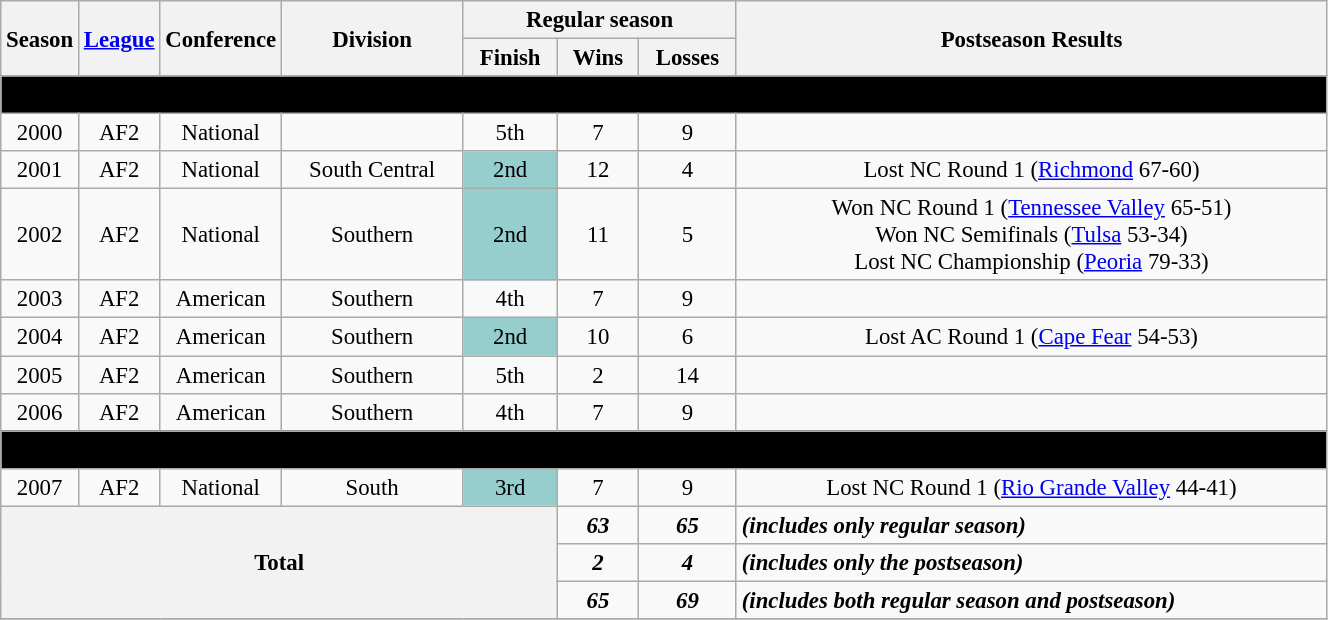<table class="wikitable" style="font-size: 95%; width:70%;">
<tr>
<th rowspan="2" style="width:5%;">Season</th>
<th rowspan="2" style="width:5%;"><a href='#'>League</a></th>
<th rowspan="2" style="width:5%;">Conference</th>
<th rowspan="2">Division</th>
<th colspan="3">Regular season</th>
<th rowspan="2">Postseason Results</th>
</tr>
<tr>
<th>Finish</th>
<th>Wins</th>
<th>Losses</th>
</tr>
<tr>
<td Colspan="9" align="center" bgcolor="black"><span><strong>Birmingham Steeldogs</strong></span></td>
</tr>
<tr align="center">
<td>2000</td>
<td>AF2</td>
<td>National</td>
<td></td>
<td>5th</td>
<td>7</td>
<td>9</td>
<td></td>
</tr>
<tr align="center">
<td>2001</td>
<td>AF2</td>
<td>National</td>
<td>South Central</td>
<td bgcolor="#96CDCD">2nd</td>
<td>12</td>
<td>4</td>
<td>Lost NC Round 1 (<a href='#'>Richmond</a> 67-60)</td>
</tr>
<tr align="center">
<td>2002</td>
<td>AF2</td>
<td>National</td>
<td>Southern</td>
<td bgcolor="#96CDCD">2nd</td>
<td>11</td>
<td>5</td>
<td>Won NC Round 1 (<a href='#'>Tennessee Valley</a> 65-51)<br> Won NC Semifinals (<a href='#'>Tulsa</a> 53-34)<br> Lost NC Championship (<a href='#'>Peoria</a> 79-33)</td>
</tr>
<tr align="center">
<td>2003</td>
<td>AF2</td>
<td>American</td>
<td>Southern</td>
<td>4th</td>
<td>7</td>
<td>9</td>
<td></td>
</tr>
<tr align="center">
<td>2004</td>
<td>AF2</td>
<td>American</td>
<td>Southern</td>
<td bgcolor="#96CDCD">2nd</td>
<td>10</td>
<td>6</td>
<td>Lost AC Round 1 (<a href='#'>Cape Fear</a> 54-53)</td>
</tr>
<tr align="center">
<td>2005</td>
<td>AF2</td>
<td>American</td>
<td>Southern</td>
<td>5th</td>
<td>2</td>
<td>14</td>
<td></td>
</tr>
<tr align="center">
<td>2006</td>
<td>AF2</td>
<td>American</td>
<td>Southern</td>
<td>4th</td>
<td>7</td>
<td>9</td>
<td></td>
</tr>
<tr align="center">
<td Colspan="9" align="center" bgcolor="black"><span><strong>Alabama Steeldogs</strong></span></td>
</tr>
<tr align="center">
<td>2007</td>
<td>AF2</td>
<td>National</td>
<td>South</td>
<td bgcolor="#96CDCD">3rd</td>
<td>7</td>
<td>9</td>
<td>Lost NC Round 1 (<a href='#'>Rio Grande Valley</a> 44-41)</td>
</tr>
<tr>
<th align="center" rowspan="3" colspan="5">Total</th>
<td align = "center"><strong><em>63</em></strong></td>
<td align = "center"><strong><em>65</em></strong></td>
<td colspan="2"><strong><em>(includes only regular season)</em></strong></td>
</tr>
<tr>
<td align="center"><strong><em>2</em></strong></td>
<td align="center"><strong><em>4</em></strong></td>
<td colspan="2"><strong><em>(includes only the postseason)</em></strong></td>
</tr>
<tr>
<td align="center"><strong><em>65</em></strong></td>
<td align="center"><strong><em>69</em></strong></td>
<td colspan="2"><strong><em>(includes both regular season and postseason)</em></strong></td>
</tr>
<tr>
</tr>
</table>
